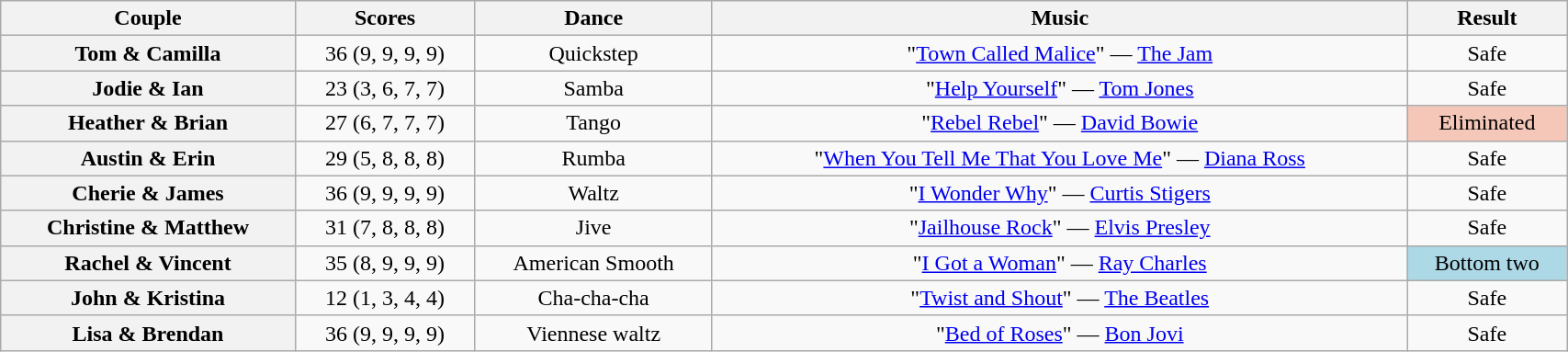<table class="wikitable sortable" style="text-align:center; width:90%">
<tr>
<th scope="col">Couple</th>
<th scope="col">Scores</th>
<th scope="col" class="unsortable">Dance</th>
<th scope="col" class="unsortable">Music</th>
<th scope="col" class="unsortable">Result</th>
</tr>
<tr>
<th scope="row">Tom & Camilla</th>
<td>36 (9, 9, 9, 9)</td>
<td>Quickstep</td>
<td>"<a href='#'>Town Called Malice</a>" — <a href='#'>The Jam</a></td>
<td>Safe</td>
</tr>
<tr>
<th scope="row">Jodie & Ian</th>
<td>23 (3, 6, 7, 7)</td>
<td>Samba</td>
<td>"<a href='#'>Help Yourself</a>" — <a href='#'>Tom Jones</a></td>
<td>Safe</td>
</tr>
<tr>
<th scope="row">Heather & Brian</th>
<td>27 (6, 7, 7, 7)</td>
<td>Tango</td>
<td>"<a href='#'>Rebel Rebel</a>" — <a href='#'>David Bowie</a></td>
<td bgcolor="f4c7b8">Eliminated</td>
</tr>
<tr>
<th scope="row">Austin & Erin</th>
<td>29 (5, 8, 8, 8)</td>
<td>Rumba</td>
<td>"<a href='#'>When You Tell Me That You Love Me</a>" — <a href='#'>Diana Ross</a></td>
<td>Safe</td>
</tr>
<tr>
<th scope="row">Cherie & James</th>
<td>36 (9, 9, 9, 9)</td>
<td>Waltz</td>
<td>"<a href='#'>I Wonder Why</a>" — <a href='#'>Curtis Stigers</a></td>
<td>Safe</td>
</tr>
<tr>
<th scope="row">Christine & Matthew</th>
<td>31 (7, 8, 8, 8)</td>
<td>Jive</td>
<td>"<a href='#'>Jailhouse Rock</a>" — <a href='#'>Elvis Presley</a></td>
<td>Safe</td>
</tr>
<tr>
<th scope="row">Rachel & Vincent</th>
<td>35 (8, 9, 9, 9)</td>
<td>American Smooth</td>
<td>"<a href='#'>I Got a Woman</a>" — <a href='#'>Ray Charles</a></td>
<td bgcolor="lightblue">Bottom two</td>
</tr>
<tr>
<th scope="row">John & Kristina</th>
<td>12 (1, 3, 4, 4)</td>
<td>Cha-cha-cha</td>
<td>"<a href='#'>Twist and Shout</a>" — <a href='#'>The Beatles</a></td>
<td>Safe</td>
</tr>
<tr>
<th scope="row">Lisa & Brendan</th>
<td>36 (9, 9, 9, 9)</td>
<td>Viennese waltz</td>
<td>"<a href='#'>Bed of Roses</a>" — <a href='#'>Bon Jovi</a></td>
<td>Safe</td>
</tr>
</table>
